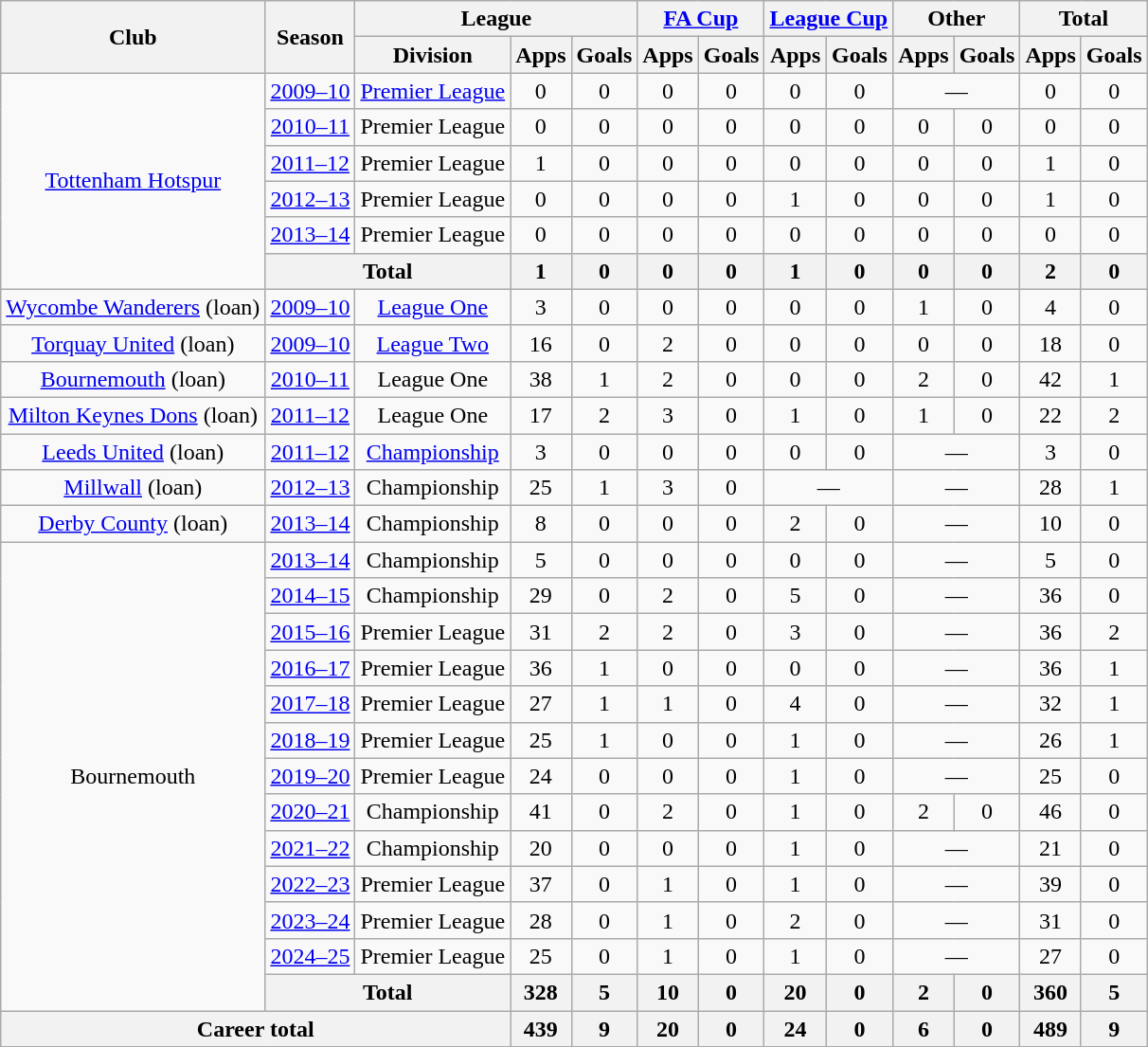<table class="wikitable" style="text-align: center;">
<tr>
<th rowspan=2>Club</th>
<th rowspan=2>Season</th>
<th colspan=3>League</th>
<th colspan=2><a href='#'>FA Cup</a></th>
<th colspan=2><a href='#'>League Cup</a></th>
<th colspan=2>Other</th>
<th colspan=2>Total</th>
</tr>
<tr>
<th>Division</th>
<th>Apps</th>
<th>Goals</th>
<th>Apps</th>
<th>Goals</th>
<th>Apps</th>
<th>Goals</th>
<th>Apps</th>
<th>Goals</th>
<th>Apps</th>
<th>Goals</th>
</tr>
<tr>
<td rowspan=6><a href='#'>Tottenham Hotspur</a></td>
<td><a href='#'>2009–10</a></td>
<td><a href='#'>Premier League</a></td>
<td>0</td>
<td>0</td>
<td>0</td>
<td>0</td>
<td>0</td>
<td>0</td>
<td colspan=2>—</td>
<td>0</td>
<td>0</td>
</tr>
<tr>
<td><a href='#'>2010–11</a></td>
<td>Premier League</td>
<td>0</td>
<td>0</td>
<td>0</td>
<td>0</td>
<td>0</td>
<td>0</td>
<td>0</td>
<td>0</td>
<td>0</td>
<td>0</td>
</tr>
<tr>
<td><a href='#'>2011–12</a></td>
<td>Premier League</td>
<td>1</td>
<td>0</td>
<td>0</td>
<td>0</td>
<td>0</td>
<td>0</td>
<td>0</td>
<td>0</td>
<td>1</td>
<td>0</td>
</tr>
<tr>
<td><a href='#'>2012–13</a></td>
<td>Premier League</td>
<td>0</td>
<td>0</td>
<td>0</td>
<td>0</td>
<td>1</td>
<td>0</td>
<td>0</td>
<td>0</td>
<td>1</td>
<td>0</td>
</tr>
<tr>
<td><a href='#'>2013–14</a></td>
<td>Premier League</td>
<td>0</td>
<td>0</td>
<td>0</td>
<td>0</td>
<td>0</td>
<td>0</td>
<td>0</td>
<td>0</td>
<td>0</td>
<td>0</td>
</tr>
<tr>
<th colspan=2>Total</th>
<th>1</th>
<th>0</th>
<th>0</th>
<th>0</th>
<th>1</th>
<th>0</th>
<th>0</th>
<th>0</th>
<th>2</th>
<th>0</th>
</tr>
<tr>
<td><a href='#'>Wycombe Wanderers</a> (loan)</td>
<td><a href='#'>2009–10</a></td>
<td><a href='#'>League One</a></td>
<td>3</td>
<td>0</td>
<td>0</td>
<td>0</td>
<td>0</td>
<td>0</td>
<td>1</td>
<td>0</td>
<td>4</td>
<td>0</td>
</tr>
<tr>
<td><a href='#'>Torquay United</a> (loan)</td>
<td><a href='#'>2009–10</a></td>
<td><a href='#'>League Two</a></td>
<td>16</td>
<td>0</td>
<td>2</td>
<td>0</td>
<td>0</td>
<td>0</td>
<td>0</td>
<td>0</td>
<td>18</td>
<td>0</td>
</tr>
<tr>
<td><a href='#'>Bournemouth</a> (loan)</td>
<td><a href='#'>2010–11</a></td>
<td>League One</td>
<td>38</td>
<td>1</td>
<td>2</td>
<td>0</td>
<td>0</td>
<td>0</td>
<td>2</td>
<td>0</td>
<td>42</td>
<td>1</td>
</tr>
<tr>
<td><a href='#'>Milton Keynes Dons</a> (loan)</td>
<td><a href='#'>2011–12</a></td>
<td>League One</td>
<td>17</td>
<td>2</td>
<td>3</td>
<td>0</td>
<td>1</td>
<td>0</td>
<td>1</td>
<td>0</td>
<td>22</td>
<td>2</td>
</tr>
<tr>
<td><a href='#'>Leeds United</a> (loan)</td>
<td><a href='#'>2011–12</a></td>
<td><a href='#'>Championship</a></td>
<td>3</td>
<td>0</td>
<td>0</td>
<td>0</td>
<td>0</td>
<td>0</td>
<td colspan=2>—</td>
<td>3</td>
<td>0</td>
</tr>
<tr>
<td><a href='#'>Millwall</a> (loan)</td>
<td><a href='#'>2012–13</a></td>
<td>Championship</td>
<td>25</td>
<td>1</td>
<td>3</td>
<td>0</td>
<td colspan=2>—</td>
<td colspan=2>—</td>
<td>28</td>
<td>1</td>
</tr>
<tr>
<td><a href='#'>Derby County</a> (loan)</td>
<td><a href='#'>2013–14</a></td>
<td>Championship</td>
<td>8</td>
<td>0</td>
<td>0</td>
<td>0</td>
<td>2</td>
<td>0</td>
<td colspan=2>—</td>
<td>10</td>
<td>0</td>
</tr>
<tr>
<td rowspan=13>Bournemouth</td>
<td><a href='#'>2013–14</a></td>
<td>Championship</td>
<td>5</td>
<td>0</td>
<td>0</td>
<td>0</td>
<td>0</td>
<td>0</td>
<td colspan=2>—</td>
<td>5</td>
<td>0</td>
</tr>
<tr>
<td><a href='#'>2014–15</a></td>
<td>Championship</td>
<td>29</td>
<td>0</td>
<td>2</td>
<td>0</td>
<td>5</td>
<td>0</td>
<td colspan=2>—</td>
<td>36</td>
<td>0</td>
</tr>
<tr>
<td><a href='#'>2015–16</a></td>
<td>Premier League</td>
<td>31</td>
<td>2</td>
<td>2</td>
<td>0</td>
<td>3</td>
<td>0</td>
<td colspan=2>—</td>
<td>36</td>
<td>2</td>
</tr>
<tr>
<td><a href='#'>2016–17</a></td>
<td>Premier League</td>
<td>36</td>
<td>1</td>
<td>0</td>
<td>0</td>
<td>0</td>
<td>0</td>
<td colspan=2>—</td>
<td>36</td>
<td>1</td>
</tr>
<tr>
<td><a href='#'>2017–18</a></td>
<td>Premier League</td>
<td>27</td>
<td>1</td>
<td>1</td>
<td>0</td>
<td>4</td>
<td>0</td>
<td colspan=2>—</td>
<td>32</td>
<td>1</td>
</tr>
<tr>
<td><a href='#'>2018–19</a></td>
<td>Premier League</td>
<td>25</td>
<td>1</td>
<td>0</td>
<td>0</td>
<td>1</td>
<td>0</td>
<td colspan=2>—</td>
<td>26</td>
<td>1</td>
</tr>
<tr>
<td><a href='#'>2019–20</a></td>
<td>Premier League</td>
<td>24</td>
<td>0</td>
<td>0</td>
<td>0</td>
<td>1</td>
<td>0</td>
<td colspan=2>—</td>
<td>25</td>
<td>0</td>
</tr>
<tr>
<td><a href='#'>2020–21</a></td>
<td>Championship</td>
<td>41</td>
<td>0</td>
<td>2</td>
<td>0</td>
<td>1</td>
<td>0</td>
<td>2</td>
<td>0</td>
<td>46</td>
<td>0</td>
</tr>
<tr>
<td><a href='#'>2021–22</a></td>
<td>Championship</td>
<td>20</td>
<td>0</td>
<td>0</td>
<td>0</td>
<td>1</td>
<td>0</td>
<td colspan=2>—</td>
<td>21</td>
<td>0</td>
</tr>
<tr>
<td><a href='#'>2022–23</a></td>
<td>Premier League</td>
<td>37</td>
<td>0</td>
<td>1</td>
<td>0</td>
<td>1</td>
<td>0</td>
<td colspan=2>—</td>
<td>39</td>
<td>0</td>
</tr>
<tr>
<td><a href='#'>2023–24</a></td>
<td>Premier League</td>
<td>28</td>
<td>0</td>
<td>1</td>
<td>0</td>
<td>2</td>
<td>0</td>
<td colspan=2>—</td>
<td>31</td>
<td>0</td>
</tr>
<tr>
<td><a href='#'>2024–25</a></td>
<td>Premier League</td>
<td>25</td>
<td>0</td>
<td>1</td>
<td>0</td>
<td>1</td>
<td>0</td>
<td colspan=2>—</td>
<td>27</td>
<td>0</td>
</tr>
<tr>
<th colspan=2>Total</th>
<th>328</th>
<th>5</th>
<th>10</th>
<th>0</th>
<th>20</th>
<th>0</th>
<th>2</th>
<th>0</th>
<th>360</th>
<th>5</th>
</tr>
<tr>
<th colspan=3>Career total</th>
<th>439</th>
<th>9</th>
<th>20</th>
<th>0</th>
<th>24</th>
<th>0</th>
<th>6</th>
<th>0</th>
<th>489</th>
<th>9</th>
</tr>
</table>
